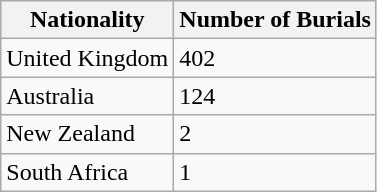<table class="wikitable">
<tr>
<th>Nationality</th>
<th>Number of Burials</th>
</tr>
<tr>
<td>United Kingdom</td>
<td>402</td>
</tr>
<tr>
<td>Australia</td>
<td>124</td>
</tr>
<tr>
<td>New Zealand</td>
<td>2</td>
</tr>
<tr>
<td>South Africa</td>
<td>1</td>
</tr>
</table>
